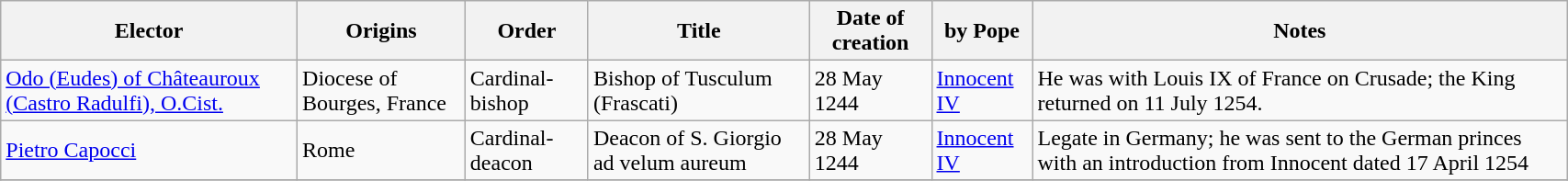<table class="wikitable sortable collapsible" style="width: 90%" style="margin: 2em auto 2em auto;">
<tr>
<th width="*">Elector</th>
<th width="*">Origins</th>
<th width="*">Order</th>
<th width="*">Title</th>
<th width="*">Date of creation</th>
<th width="*">by Pope</th>
<th width="*">Notes</th>
</tr>
<tr valign="top">
<td><a href='#'>Odo (Eudes) of Châteauroux (Castro Radulfi), O.Cist.</a></td>
<td>Diocese of Bourges, France</td>
<td>Cardinal-bishop</td>
<td>Bishop of Tusculum (Frascati)</td>
<td>28 May 1244</td>
<td><a href='#'>Innocent IV</a></td>
<td>He was with Louis IX of France on Crusade; the King returned on 11 July 1254.</td>
</tr>
<tr>
<td><a href='#'>Pietro Capocci</a></td>
<td>Rome</td>
<td>Cardinal-deacon</td>
<td>Deacon of S. Giorgio ad velum aureum</td>
<td>28 May 1244</td>
<td><a href='#'>Innocent IV</a></td>
<td>Legate in Germany; he was sent to the German princes with an introduction from Innocent dated 17 April 1254</td>
</tr>
<tr>
</tr>
</table>
